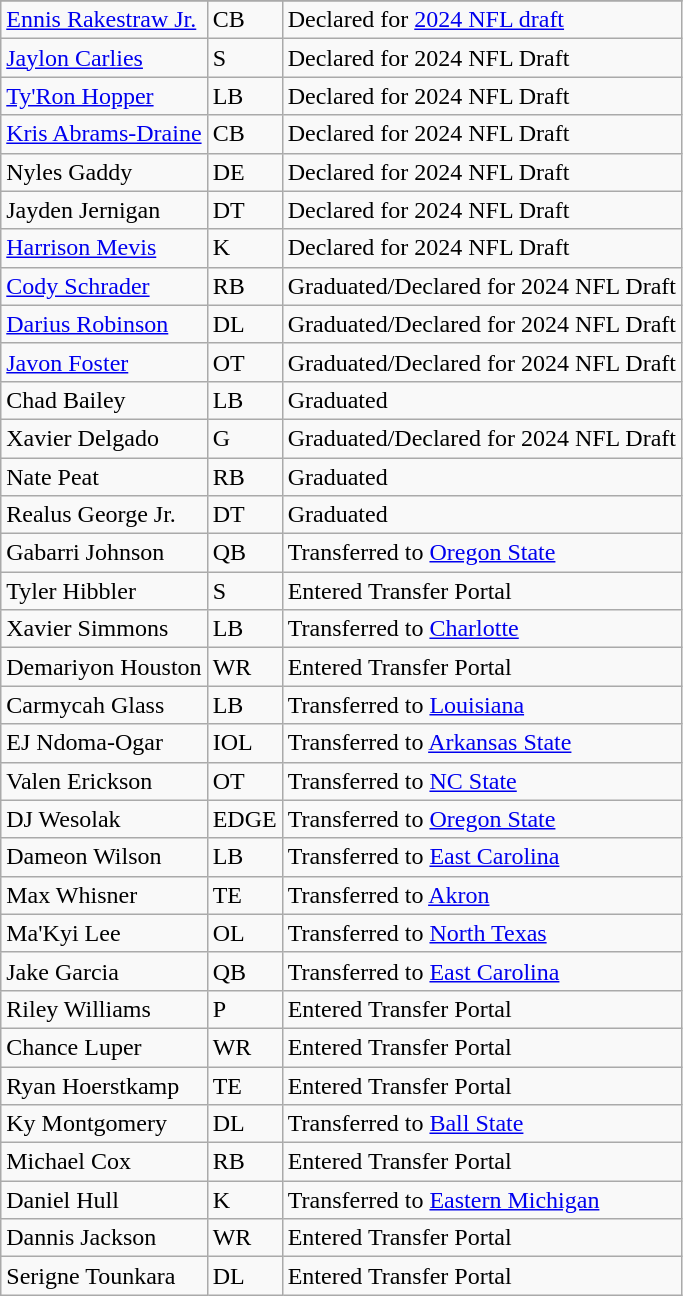<table class="wikitable">
<tr>
</tr>
<tr>
<td><a href='#'>Ennis Rakestraw Jr.</a></td>
<td>CB</td>
<td>Declared for <a href='#'>2024 NFL draft</a></td>
</tr>
<tr>
<td><a href='#'>Jaylon Carlies</a></td>
<td>S</td>
<td>Declared for 2024 NFL Draft</td>
</tr>
<tr>
<td><a href='#'>Ty'Ron Hopper</a></td>
<td>LB</td>
<td>Declared for 2024 NFL Draft</td>
</tr>
<tr>
<td><a href='#'>Kris Abrams-Draine</a></td>
<td>CB</td>
<td>Declared for 2024 NFL Draft</td>
</tr>
<tr>
<td>Nyles Gaddy</td>
<td>DE</td>
<td>Declared for 2024 NFL Draft</td>
</tr>
<tr>
<td>Jayden Jernigan</td>
<td>DT</td>
<td>Declared for 2024 NFL Draft</td>
</tr>
<tr>
<td><a href='#'>Harrison Mevis</a></td>
<td>K</td>
<td>Declared for 2024 NFL Draft</td>
</tr>
<tr>
<td><a href='#'>Cody Schrader</a></td>
<td>RB</td>
<td>Graduated/Declared for 2024 NFL Draft</td>
</tr>
<tr>
<td><a href='#'>Darius Robinson</a></td>
<td>DL</td>
<td>Graduated/Declared for 2024 NFL Draft</td>
</tr>
<tr>
<td><a href='#'>Javon Foster</a></td>
<td>OT</td>
<td>Graduated/Declared for 2024 NFL Draft</td>
</tr>
<tr>
<td>Chad Bailey</td>
<td>LB</td>
<td>Graduated</td>
</tr>
<tr>
<td>Xavier Delgado</td>
<td>G</td>
<td>Graduated/Declared for 2024 NFL Draft</td>
</tr>
<tr>
<td>Nate Peat</td>
<td>RB</td>
<td>Graduated</td>
</tr>
<tr>
<td>Realus George Jr.</td>
<td>DT</td>
<td>Graduated</td>
</tr>
<tr>
<td>Gabarri Johnson</td>
<td>QB</td>
<td>Transferred to <a href='#'>Oregon State</a></td>
</tr>
<tr>
<td>Tyler Hibbler</td>
<td>S</td>
<td>Entered Transfer Portal</td>
</tr>
<tr>
<td>Xavier Simmons</td>
<td>LB</td>
<td>Transferred to <a href='#'>Charlotte</a></td>
</tr>
<tr>
<td>Demariyon Houston</td>
<td>WR</td>
<td>Entered Transfer Portal</td>
</tr>
<tr>
<td>Carmycah Glass</td>
<td>LB</td>
<td>Transferred to <a href='#'>Louisiana</a></td>
</tr>
<tr>
<td>EJ Ndoma-Ogar</td>
<td>IOL</td>
<td>Transferred to <a href='#'>Arkansas State</a></td>
</tr>
<tr>
<td>Valen Erickson</td>
<td>OT</td>
<td>Transferred to <a href='#'>NC State</a></td>
</tr>
<tr>
<td>DJ Wesolak</td>
<td>EDGE</td>
<td>Transferred to <a href='#'>Oregon State</a></td>
</tr>
<tr>
<td>Dameon Wilson</td>
<td>LB</td>
<td>Transferred to <a href='#'>East Carolina</a></td>
</tr>
<tr>
<td>Max Whisner</td>
<td>TE</td>
<td>Transferred to <a href='#'>Akron</a></td>
</tr>
<tr>
<td>Ma'Kyi Lee</td>
<td>OL</td>
<td>Transferred to <a href='#'>North Texas</a></td>
</tr>
<tr>
<td>Jake Garcia</td>
<td>QB</td>
<td>Transferred to <a href='#'>East Carolina</a></td>
</tr>
<tr>
<td>Riley Williams</td>
<td>P</td>
<td>Entered Transfer Portal</td>
</tr>
<tr>
<td>Chance Luper</td>
<td>WR</td>
<td>Entered Transfer Portal</td>
</tr>
<tr>
<td>Ryan Hoerstkamp</td>
<td>TE</td>
<td>Entered Transfer Portal</td>
</tr>
<tr>
<td>Ky Montgomery</td>
<td>DL</td>
<td>Transferred to <a href='#'>Ball State</a></td>
</tr>
<tr>
<td>Michael Cox</td>
<td>RB</td>
<td>Entered Transfer Portal</td>
</tr>
<tr>
<td>Daniel Hull</td>
<td>K</td>
<td>Transferred to <a href='#'>Eastern Michigan</a></td>
</tr>
<tr>
<td>Dannis Jackson</td>
<td>WR</td>
<td>Entered Transfer Portal</td>
</tr>
<tr>
<td>Serigne Tounkara</td>
<td>DL</td>
<td>Entered Transfer Portal</td>
</tr>
</table>
